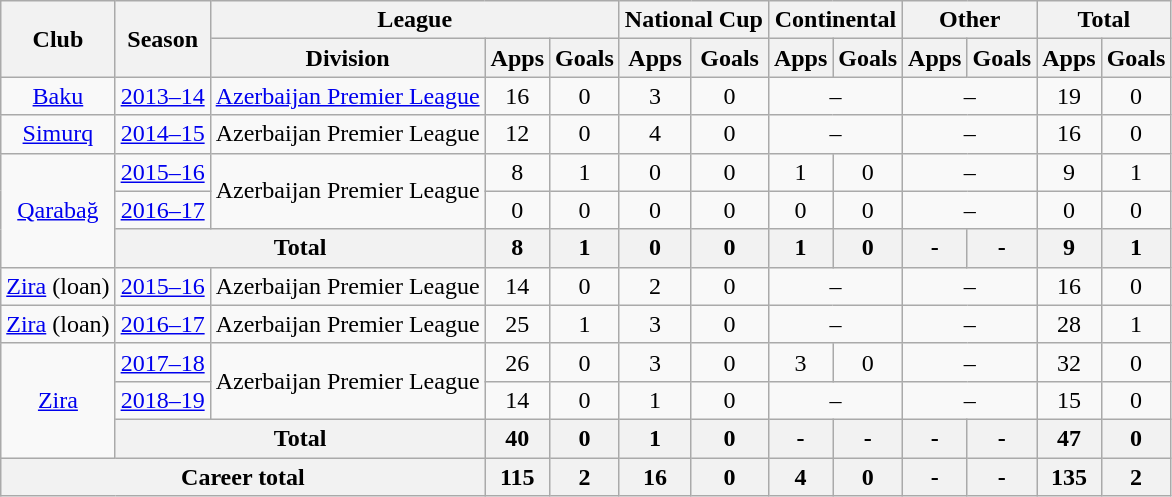<table class="wikitable" style="text-align: center;">
<tr>
<th rowspan="2">Club</th>
<th rowspan="2">Season</th>
<th colspan="3">League</th>
<th colspan="2">National Cup</th>
<th colspan="2">Continental</th>
<th colspan="2">Other</th>
<th colspan="2">Total</th>
</tr>
<tr>
<th>Division</th>
<th>Apps</th>
<th>Goals</th>
<th>Apps</th>
<th>Goals</th>
<th>Apps</th>
<th>Goals</th>
<th>Apps</th>
<th>Goals</th>
<th>Apps</th>
<th>Goals</th>
</tr>
<tr>
<td valign="center"><a href='#'>Baku</a></td>
<td><a href='#'>2013–14</a></td>
<td><a href='#'>Azerbaijan Premier League</a></td>
<td>16</td>
<td>0</td>
<td>3</td>
<td>0</td>
<td colspan="2">–</td>
<td colspan="2">–</td>
<td>19</td>
<td>0</td>
</tr>
<tr>
<td valign="center"><a href='#'>Simurq</a></td>
<td><a href='#'>2014–15</a></td>
<td>Azerbaijan Premier League</td>
<td>12</td>
<td>0</td>
<td>4</td>
<td>0</td>
<td colspan="2">–</td>
<td colspan="2">–</td>
<td>16</td>
<td>0</td>
</tr>
<tr>
<td rowspan="3" valign="center"><a href='#'>Qarabağ</a></td>
<td><a href='#'>2015–16</a></td>
<td rowspan="2" valign="center">Azerbaijan Premier League</td>
<td>8</td>
<td>1</td>
<td>0</td>
<td>0</td>
<td>1</td>
<td>0</td>
<td colspan="2">–</td>
<td>9</td>
<td>1</td>
</tr>
<tr>
<td><a href='#'>2016–17</a></td>
<td>0</td>
<td>0</td>
<td>0</td>
<td>0</td>
<td>0</td>
<td>0</td>
<td colspan="2">–</td>
<td>0</td>
<td>0</td>
</tr>
<tr>
<th colspan="2">Total</th>
<th>8</th>
<th>1</th>
<th>0</th>
<th>0</th>
<th>1</th>
<th>0</th>
<th>-</th>
<th>-</th>
<th>9</th>
<th>1</th>
</tr>
<tr>
<td><a href='#'>Zira</a> (loan)</td>
<td><a href='#'>2015–16</a></td>
<td>Azerbaijan Premier League</td>
<td>14</td>
<td>0</td>
<td>2</td>
<td>0</td>
<td colspan="2">–</td>
<td colspan="2">–</td>
<td>16</td>
<td>0</td>
</tr>
<tr>
<td><a href='#'>Zira</a> (loan)</td>
<td><a href='#'>2016–17</a></td>
<td>Azerbaijan Premier League</td>
<td>25</td>
<td>1</td>
<td>3</td>
<td>0</td>
<td colspan="2">–</td>
<td colspan="2">–</td>
<td>28</td>
<td>1</td>
</tr>
<tr>
<td rowspan="3" valign="center"><a href='#'>Zira</a></td>
<td><a href='#'>2017–18</a></td>
<td rowspan="2" valign="center">Azerbaijan Premier League</td>
<td>26</td>
<td>0</td>
<td>3</td>
<td>0</td>
<td>3</td>
<td>0</td>
<td colspan="2">–</td>
<td>32</td>
<td>0</td>
</tr>
<tr>
<td><a href='#'>2018–19</a></td>
<td>14</td>
<td>0</td>
<td>1</td>
<td>0</td>
<td colspan="2">–</td>
<td colspan="2">–</td>
<td>15</td>
<td>0</td>
</tr>
<tr>
<th colspan="2">Total</th>
<th>40</th>
<th>0</th>
<th>1</th>
<th>0</th>
<th>-</th>
<th>-</th>
<th>-</th>
<th>-</th>
<th>47</th>
<th>0</th>
</tr>
<tr>
<th colspan="3">Career total</th>
<th>115</th>
<th>2</th>
<th>16</th>
<th>0</th>
<th>4</th>
<th>0</th>
<th>-</th>
<th>-</th>
<th>135</th>
<th>2</th>
</tr>
</table>
